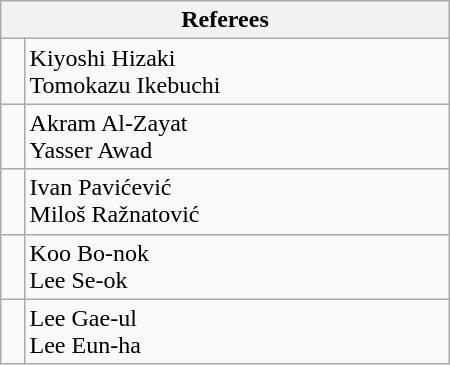<table class="wikitable" style="width:300px;">
<tr>
<th colspan=2>Referees</th>
</tr>
<tr>
<td align=left></td>
<td>Kiyoshi Hizaki<br>Tomokazu Ikebuchi</td>
</tr>
<tr>
<td align=left></td>
<td>Akram Al-Zayat<br>Yasser Awad</td>
</tr>
<tr>
<td align=left></td>
<td>Ivan Pavićević<br>Miloš Ražnatović</td>
</tr>
<tr>
<td align=left></td>
<td>Koo Bo-nok<br>Lee Se-ok</td>
</tr>
<tr>
<td align=left></td>
<td>Lee Gae-ul<br>Lee Eun-ha</td>
</tr>
</table>
